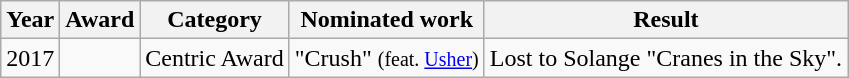<table class="wikitable">
<tr>
<th>Year</th>
<th>Award</th>
<th>Category</th>
<th>Nominated work</th>
<th>Result</th>
</tr>
<tr>
<td>2017</td>
<td></td>
<td>Centric Award</td>
<td style="text-align:center;">"Crush" <small>(feat. <a href='#'>Usher</a>)</small></td>
<td>Lost to Solange "Cranes in the Sky".</td>
</tr>
</table>
